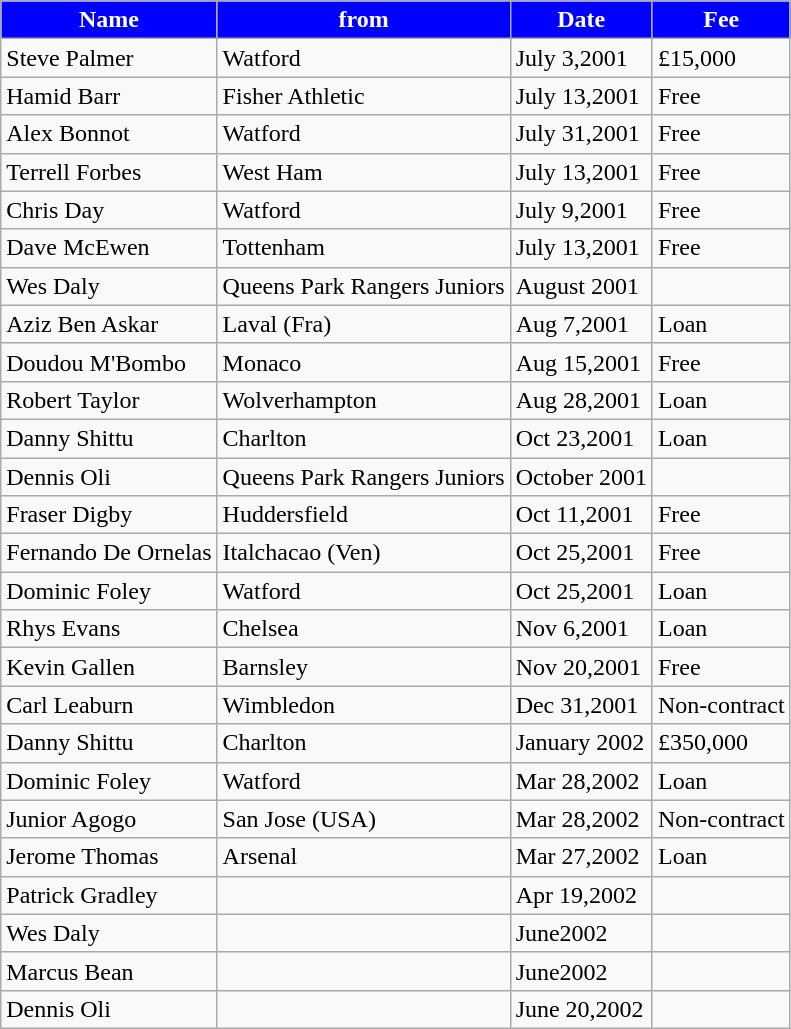<table class="wikitable sortable">
<tr>
<th style="background:#0000FF; color:#FFFFFF; text-align:center;"><strong>Name</strong></th>
<th style="background:#0000FF; color:#FFFFFF; text-align:center;">from</th>
<th style="background:#0000FF; color:#FFFFFF; text-align:center;">Date</th>
<th style="background:#0000FF; color:#FFFFFF; text-align:center;">Fee</th>
</tr>
<tr>
<td>Steve Palmer</td>
<td>Watford</td>
<td>July 3,2001</td>
<td>£15,000</td>
</tr>
<tr>
<td>Hamid Barr</td>
<td>Fisher Athletic</td>
<td>July 13,2001</td>
<td>Free</td>
</tr>
<tr>
<td>Alex Bonnot</td>
<td>Watford</td>
<td>July 31,2001</td>
<td>Free</td>
</tr>
<tr>
<td>Terrell Forbes</td>
<td>West Ham</td>
<td>July 13,2001</td>
<td>Free</td>
</tr>
<tr>
<td>Chris Day</td>
<td>Watford</td>
<td>July 9,2001</td>
<td>Free</td>
</tr>
<tr>
<td>Dave McEwen</td>
<td>Tottenham</td>
<td>July 13,2001</td>
<td>Free</td>
</tr>
<tr>
<td>Wes Daly</td>
<td>Queens Park Rangers Juniors</td>
<td>August 2001</td>
<td></td>
</tr>
<tr>
<td>Aziz Ben Askar</td>
<td>Laval (Fra)</td>
<td>Aug 7,2001</td>
<td>Loan</td>
</tr>
<tr>
<td>Doudou M'Bombo</td>
<td>Monaco</td>
<td>Aug 15,2001</td>
<td>Free</td>
</tr>
<tr>
<td>Robert Taylor</td>
<td>Wolverhampton</td>
<td>Aug 28,2001</td>
<td>Loan</td>
</tr>
<tr>
<td>Danny Shittu</td>
<td>Charlton</td>
<td>Oct 23,2001</td>
<td>Loan</td>
</tr>
<tr>
<td>Dennis Oli</td>
<td>Queens Park Rangers Juniors</td>
<td>October 2001</td>
<td></td>
</tr>
<tr>
<td>Fraser Digby</td>
<td>Huddersfield</td>
<td>Oct 11,2001</td>
<td>Free</td>
</tr>
<tr>
<td>Fernando De Ornelas</td>
<td>Italchacao (Ven)</td>
<td>Oct 25,2001</td>
<td>Free</td>
</tr>
<tr>
<td>Dominic Foley</td>
<td>Watford</td>
<td>Oct 25,2001</td>
<td>Loan</td>
</tr>
<tr>
<td>Rhys Evans</td>
<td>Chelsea</td>
<td>Nov 6,2001</td>
<td>Loan</td>
</tr>
<tr>
<td>Kevin Gallen</td>
<td>Barnsley</td>
<td>Nov 20,2001</td>
<td>Free</td>
</tr>
<tr>
<td>Carl Leaburn</td>
<td>Wimbledon</td>
<td>Dec 31,2001</td>
<td>Non-contract</td>
</tr>
<tr>
<td>Danny Shittu</td>
<td>Charlton</td>
<td>January 2002</td>
<td>£350,000</td>
</tr>
<tr>
<td>Dominic Foley</td>
<td>Watford</td>
<td>Mar 28,2002</td>
<td>Loan</td>
</tr>
<tr>
<td>Junior Agogo</td>
<td>San Jose (USA)</td>
<td>Mar 28,2002</td>
<td>Non-contract</td>
</tr>
<tr>
<td>Jerome Thomas</td>
<td>Arsenal</td>
<td>Mar 27,2002</td>
<td>Loan</td>
</tr>
<tr>
<td>Patrick Gradley</td>
<td></td>
<td>Apr 19,2002</td>
<td></td>
</tr>
<tr>
<td>Wes Daly</td>
<td></td>
<td>June2002</td>
<td></td>
</tr>
<tr>
<td>Marcus Bean</td>
<td></td>
<td>June2002</td>
<td></td>
</tr>
<tr>
<td>Dennis Oli</td>
<td></td>
<td>June 20,2002</td>
<td></td>
</tr>
</table>
